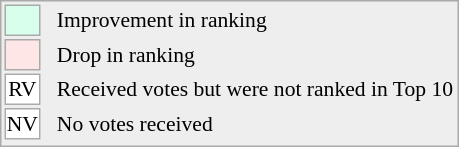<table align="right" style="font-size:90%; border:1px solid #aaaaaa; white-space:nowrap; background:#eeeeee;">
<tr>
<td style="background:#d8ffeb; width:20px; border:1px solid #aaaaaa;"> </td>
<td rowspan="5"> </td>
<td>Improvement in ranking</td>
</tr>
<tr>
<td style="background:#ffe6e6; width:20px; border:1px solid #aaaaaa;"> </td>
<td>Drop in ranking</td>
</tr>
<tr>
<td align="center" style="width:20px; border:1px solid #aaaaaa; background:white;">RV</td>
<td>Received votes but were not ranked in Top 10</td>
</tr>
<tr>
<td align="center" style="width:20px; border:1px solid #aaaaaa; background:white;">NV</td>
<td>No votes received</td>
</tr>
<tr>
</tr>
</table>
